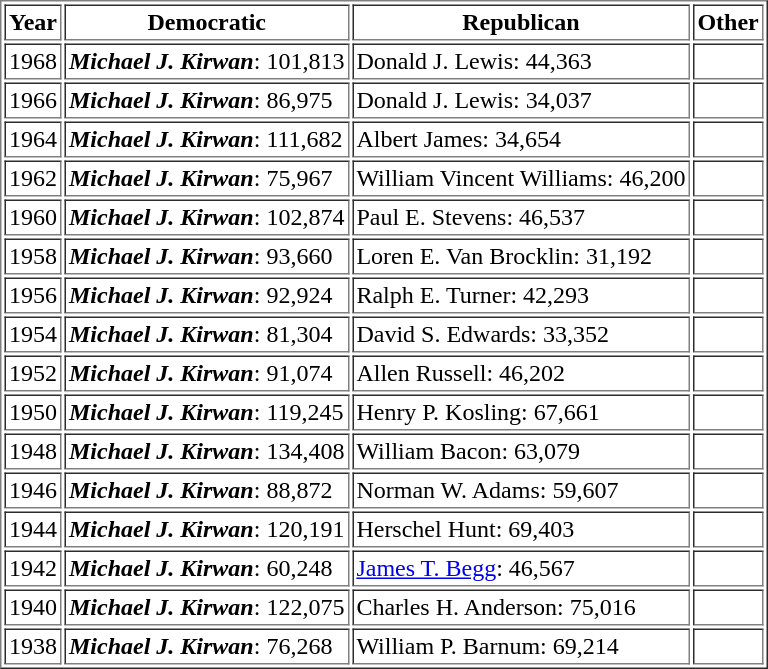<table table border="1" cellpadding="2">
<tr>
<th>Year</th>
<th>Democratic</th>
<th>Republican</th>
<th>Other</th>
</tr>
<tr>
<td>1968</td>
<td><strong><em>Michael J. Kirwan</em></strong>: 101,813</td>
<td>Donald J. Lewis: 44,363</td>
<td> </td>
</tr>
<tr>
<td>1966</td>
<td><strong><em>Michael J. Kirwan</em></strong>: 86,975</td>
<td>Donald J. Lewis: 34,037</td>
<td> </td>
</tr>
<tr>
<td>1964</td>
<td><strong><em>Michael J. Kirwan</em></strong>: 111,682</td>
<td>Albert James: 34,654</td>
<td> </td>
</tr>
<tr>
<td>1962</td>
<td><strong><em>Michael J. Kirwan</em></strong>: 75,967</td>
<td>William Vincent Williams: 46,200</td>
<td> </td>
</tr>
<tr>
<td>1960</td>
<td><strong><em>Michael J. Kirwan</em></strong>: 102,874</td>
<td>Paul E. Stevens: 46,537</td>
<td> </td>
</tr>
<tr>
<td>1958</td>
<td><strong><em>Michael J. Kirwan</em></strong>: 93,660</td>
<td>Loren E. Van Brocklin: 31,192</td>
<td> </td>
</tr>
<tr>
<td>1956</td>
<td><strong><em>Michael J. Kirwan</em></strong>: 92,924</td>
<td>Ralph E. Turner: 42,293</td>
<td> </td>
</tr>
<tr>
<td>1954</td>
<td><strong><em>Michael J. Kirwan</em></strong>: 81,304</td>
<td>David S. Edwards: 33,352</td>
<td> </td>
</tr>
<tr>
<td>1952</td>
<td><strong><em>Michael J. Kirwan</em></strong>: 91,074</td>
<td>Allen Russell: 46,202</td>
<td> </td>
</tr>
<tr>
<td>1950</td>
<td><strong><em>Michael J. Kirwan</em></strong>: 119,245</td>
<td>Henry P. Kosling: 67,661</td>
<td> </td>
</tr>
<tr>
<td>1948</td>
<td><strong><em>Michael J. Kirwan</em></strong>: 134,408</td>
<td>William Bacon: 63,079</td>
<td> </td>
</tr>
<tr>
<td>1946</td>
<td><strong><em>Michael J. Kirwan</em></strong>: 88,872</td>
<td>Norman W. Adams: 59,607</td>
<td> </td>
</tr>
<tr>
<td>1944</td>
<td><strong><em>Michael J. Kirwan</em></strong>: 120,191</td>
<td>Herschel Hunt: 69,403</td>
<td> </td>
</tr>
<tr>
<td>1942</td>
<td><strong><em>Michael J. Kirwan</em></strong>: 60,248</td>
<td><a href='#'>James T. Begg</a>: 46,567</td>
<td> </td>
</tr>
<tr>
<td>1940</td>
<td><strong><em>Michael J. Kirwan</em></strong>: 122,075</td>
<td>Charles H. Anderson: 75,016</td>
<td> </td>
</tr>
<tr>
<td>1938</td>
<td><strong><em>Michael J. Kirwan</em></strong>: 76,268</td>
<td>William P. Barnum: 69,214</td>
<td> </td>
</tr>
</table>
